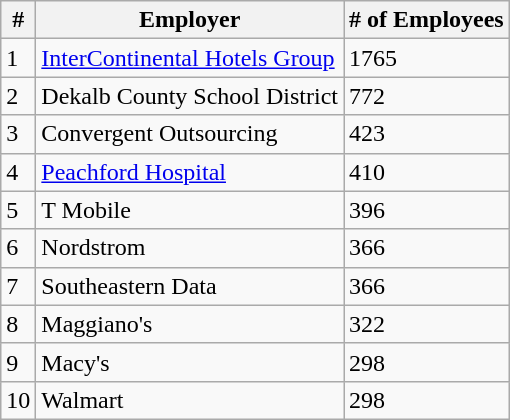<table class="wikitable">
<tr>
<th>#</th>
<th>Employer</th>
<th># of Employees</th>
</tr>
<tr>
<td>1</td>
<td><a href='#'>InterContinental Hotels Group</a></td>
<td>1765</td>
</tr>
<tr>
<td>2</td>
<td>Dekalb County School District</td>
<td>772</td>
</tr>
<tr>
<td>3</td>
<td>Convergent Outsourcing</td>
<td>423</td>
</tr>
<tr>
<td>4</td>
<td><a href='#'>Peachford Hospital</a></td>
<td>410</td>
</tr>
<tr>
<td>5</td>
<td>T Mobile</td>
<td>396</td>
</tr>
<tr>
<td>6</td>
<td>Nordstrom</td>
<td>366</td>
</tr>
<tr>
<td>7</td>
<td>Southeastern Data</td>
<td>366</td>
</tr>
<tr>
<td>8</td>
<td>Maggiano's</td>
<td>322</td>
</tr>
<tr>
<td>9</td>
<td>Macy's</td>
<td>298</td>
</tr>
<tr>
<td>10</td>
<td>Walmart</td>
<td>298</td>
</tr>
</table>
